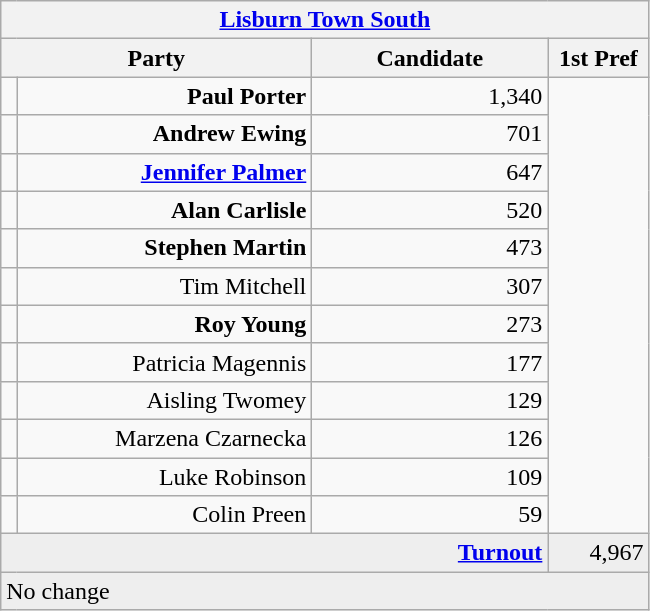<table class="wikitable">
<tr>
<th colspan="4" align="center"><a href='#'>Lisburn Town South</a></th>
</tr>
<tr>
<th colspan="2" align="center" width=200>Party</th>
<th width=150>Candidate</th>
<th width=60>1st Pref</th>
</tr>
<tr>
<td></td>
<td align="right"><strong>Paul Porter</strong></td>
<td align="right">1,340</td>
</tr>
<tr>
<td></td>
<td align="right"><strong>Andrew Ewing</strong></td>
<td align="right">701</td>
</tr>
<tr>
<td></td>
<td align="right"><strong><a href='#'>Jennifer Palmer</a></strong></td>
<td align="right">647</td>
</tr>
<tr>
<td></td>
<td align="right"><strong>Alan Carlisle</strong></td>
<td align="right">520</td>
</tr>
<tr>
<td></td>
<td align="right"><strong>Stephen Martin</strong></td>
<td align="right">473</td>
</tr>
<tr>
<td></td>
<td align="right">Tim Mitchell</td>
<td align="right">307</td>
</tr>
<tr>
<td></td>
<td align="right"><strong>Roy Young</strong></td>
<td align="right">273</td>
</tr>
<tr>
<td></td>
<td align="right">Patricia Magennis</td>
<td align="right">177</td>
</tr>
<tr>
<td></td>
<td align="right">Aisling Twomey</td>
<td align="right">129</td>
</tr>
<tr>
<td></td>
<td align="right">Marzena Czarnecka</td>
<td align="right">126</td>
</tr>
<tr>
<td></td>
<td align="right">Luke Robinson</td>
<td align="right">109</td>
</tr>
<tr>
<td></td>
<td align="right">Colin Preen</td>
<td align="right">59</td>
</tr>
<tr bgcolor="EEEEEE">
<td colspan=3 align="right"><strong><a href='#'>Turnout</a></strong></td>
<td align="right">4,967</td>
</tr>
<tr>
<td colspan=4 bgcolor="EEEEEE">No change</td>
</tr>
</table>
